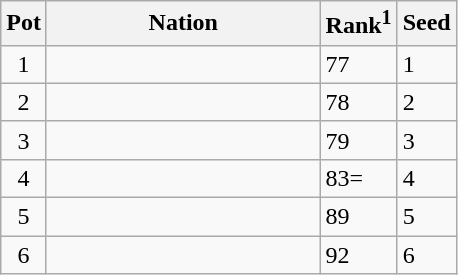<table class="wikitable">
<tr>
<th>Pot</th>
<th width="175">Nation</th>
<th>Rank<sup>1</sup></th>
<th>Seed</th>
</tr>
<tr>
<td style="text-align:center;">1</td>
<td></td>
<td>77</td>
<td>1</td>
</tr>
<tr>
<td style="text-align:center;">2</td>
<td></td>
<td>78</td>
<td>2</td>
</tr>
<tr>
<td style="text-align:center;">3</td>
<td></td>
<td>79</td>
<td>3</td>
</tr>
<tr>
<td style="text-align:center;">4</td>
<td></td>
<td>83=</td>
<td>4</td>
</tr>
<tr>
<td style="text-align:center;">5</td>
<td></td>
<td>89</td>
<td>5</td>
</tr>
<tr>
<td style="text-align:center;">6</td>
<td></td>
<td>92</td>
<td>6</td>
</tr>
</table>
